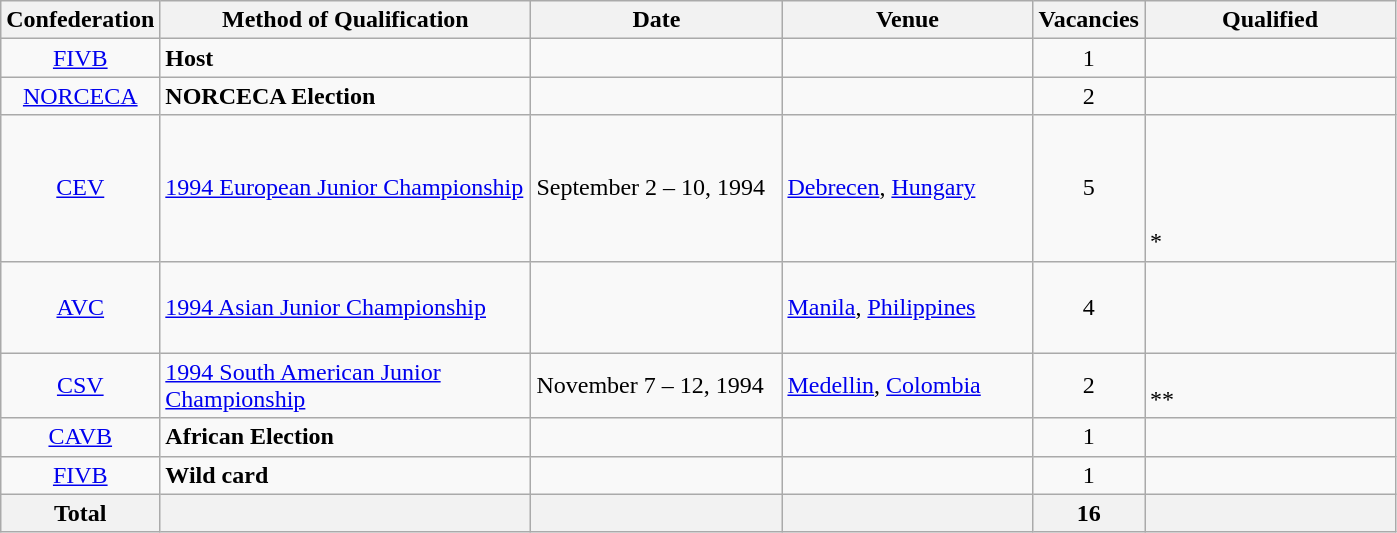<table class="wikitable">
<tr>
<th width=50>Confederation</th>
<th width=240>Method of Qualification</th>
<th width=160>Date</th>
<th width=160>Venue</th>
<th width=60>Vacancies</th>
<th width=160>Qualified</th>
</tr>
<tr>
<td align=center><a href='#'>FIVB</a></td>
<td><strong>Host</strong></td>
<td></td>
<td></td>
<td style="text-align:center;">1</td>
<td></td>
</tr>
<tr>
<td align=center><a href='#'>NORCECA</a></td>
<td><strong>NORCECA Election</strong></td>
<td></td>
<td></td>
<td style="text-align:center;">2</td>
<td><br></td>
</tr>
<tr>
<td align=center><a href='#'>CEV</a></td>
<td><a href='#'>1994 European Junior Championship</a></td>
<td>September 2 – 10, 1994</td>
<td> <a href='#'>Debrecen</a>, <a href='#'>Hungary</a></td>
<td style="text-align:center;">5</td>
<td><br><br><br><br>*</td>
</tr>
<tr>
<td align=center><a href='#'>AVC</a></td>
<td><a href='#'>1994 Asian Junior Championship</a></td>
<td></td>
<td> <a href='#'>Manila</a>, <a href='#'>Philippines</a></td>
<td style="text-align:center;">4</td>
<td><br><br><br></td>
</tr>
<tr>
<td align=center><a href='#'>CSV</a></td>
<td><a href='#'>1994 South American Junior Championship</a></td>
<td>November 7 – 12, 1994</td>
<td> <a href='#'>Medellin</a>, <a href='#'>Colombia</a></td>
<td style="text-align:center;">2</td>
<td><br>**</td>
</tr>
<tr>
<td align=center><a href='#'>CAVB</a></td>
<td><strong>African Election</strong></td>
<td></td>
<td></td>
<td style="text-align:center;">1</td>
<td></td>
</tr>
<tr>
<td align=center><a href='#'>FIVB</a></td>
<td><strong>Wild card</strong></td>
<td></td>
<td></td>
<td style="text-align:center;">1</td>
<td></td>
</tr>
<tr>
<th>Total</th>
<th></th>
<th></th>
<th></th>
<th>16</th>
<th></th>
</tr>
</table>
